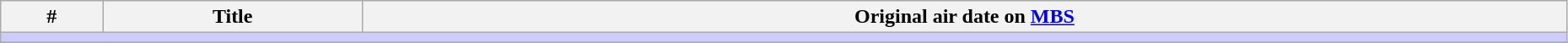<table class="wikitable" width="98%">
<tr>
<th>#</th>
<th>Title</th>
<th>Original air date on <a href='#'>MBS</a></th>
</tr>
<tr>
<td colspan="4" bgcolor="#CCF"></td>
</tr>
<tr>
</tr>
</table>
